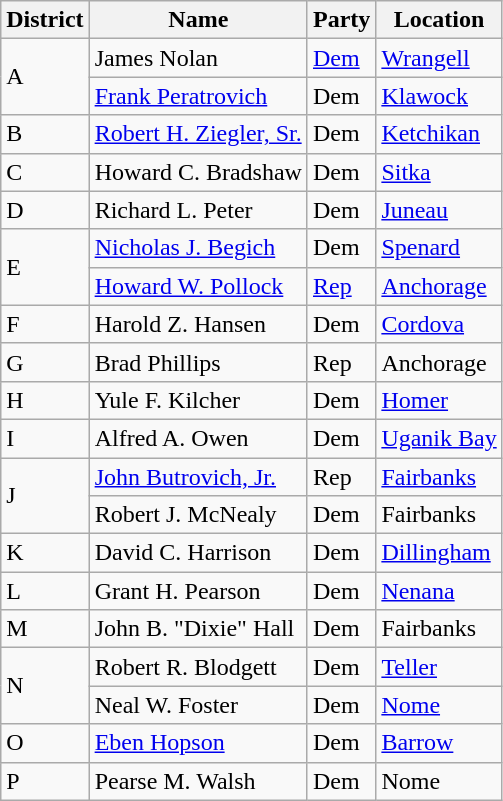<table class="wikitable">
<tr>
<th>District</th>
<th>Name</th>
<th>Party</th>
<th>Location</th>
</tr>
<tr>
<td rowspan="2">A</td>
<td>James Nolan</td>
<td><a href='#'>Dem</a></td>
<td><a href='#'>Wrangell</a></td>
</tr>
<tr>
<td><a href='#'>Frank Peratrovich</a></td>
<td>Dem</td>
<td><a href='#'>Klawock</a></td>
</tr>
<tr>
<td>B</td>
<td><a href='#'>Robert H. Ziegler, Sr.</a></td>
<td>Dem</td>
<td><a href='#'>Ketchikan</a></td>
</tr>
<tr>
<td>C</td>
<td>Howard C. Bradshaw</td>
<td>Dem</td>
<td><a href='#'>Sitka</a></td>
</tr>
<tr>
<td>D</td>
<td>Richard L. Peter</td>
<td>Dem</td>
<td><a href='#'>Juneau</a></td>
</tr>
<tr>
<td rowspan="2">E</td>
<td><a href='#'>Nicholas J. Begich</a></td>
<td>Dem</td>
<td><a href='#'>Spenard</a></td>
</tr>
<tr>
<td><a href='#'>Howard W. Pollock</a></td>
<td><a href='#'>Rep</a></td>
<td><a href='#'>Anchorage</a></td>
</tr>
<tr>
<td>F</td>
<td>Harold Z. Hansen</td>
<td>Dem</td>
<td><a href='#'>Cordova</a></td>
</tr>
<tr>
<td>G</td>
<td>Brad Phillips</td>
<td>Rep</td>
<td>Anchorage</td>
</tr>
<tr>
<td>H</td>
<td>Yule F. Kilcher</td>
<td>Dem</td>
<td><a href='#'>Homer</a></td>
</tr>
<tr>
<td>I</td>
<td>Alfred A. Owen</td>
<td>Dem</td>
<td><a href='#'>Uganik Bay</a></td>
</tr>
<tr>
<td rowspan="2">J</td>
<td><a href='#'>John Butrovich, Jr.</a></td>
<td>Rep</td>
<td><a href='#'>Fairbanks</a></td>
</tr>
<tr>
<td>Robert J. McNealy</td>
<td>Dem</td>
<td>Fairbanks</td>
</tr>
<tr>
<td>K</td>
<td>David C. Harrison</td>
<td>Dem</td>
<td><a href='#'>Dillingham</a></td>
</tr>
<tr>
<td>L</td>
<td>Grant H. Pearson</td>
<td>Dem</td>
<td><a href='#'>Nenana</a></td>
</tr>
<tr>
<td>M</td>
<td>John B. "Dixie" Hall</td>
<td>Dem</td>
<td>Fairbanks</td>
</tr>
<tr>
<td rowspan ="2">N</td>
<td>Robert R. Blodgett</td>
<td>Dem</td>
<td><a href='#'>Teller</a></td>
</tr>
<tr>
<td>Neal W. Foster</td>
<td>Dem</td>
<td><a href='#'>Nome</a></td>
</tr>
<tr>
<td>O</td>
<td><a href='#'>Eben Hopson</a></td>
<td>Dem</td>
<td><a href='#'>Barrow</a></td>
</tr>
<tr>
<td>P</td>
<td>Pearse M. Walsh</td>
<td>Dem</td>
<td>Nome</td>
</tr>
</table>
